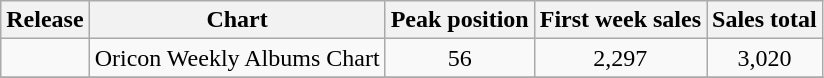<table class="wikitable">
<tr>
<th>Release</th>
<th>Chart</th>
<th>Peak position</th>
<th>First week sales</th>
<th>Sales total</th>
</tr>
<tr>
<td></td>
<td>Oricon Weekly Albums Chart</td>
<td align="center">56</td>
<td align="center">2,297</td>
<td align="center">3,020</td>
</tr>
<tr>
</tr>
</table>
